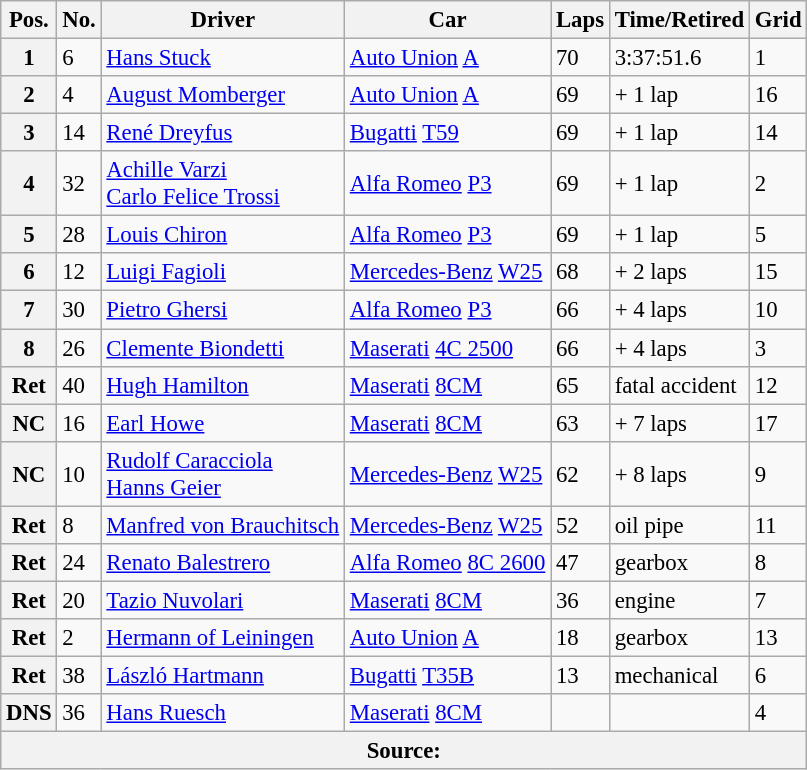<table class="wikitable" style="font-size:95%;">
<tr>
<th>Pos.</th>
<th>No.</th>
<th>Driver</th>
<th>Car</th>
<th>Laps</th>
<th>Time/Retired</th>
<th>Grid</th>
</tr>
<tr>
<th>1</th>
<td>6</td>
<td> <a href='#'>Hans Stuck</a></td>
<td><a href='#'>Auto Union</a> <a href='#'>A</a></td>
<td>70</td>
<td>3:37:51.6</td>
<td>1</td>
</tr>
<tr>
<th>2</th>
<td>4</td>
<td> <a href='#'>August Momberger</a></td>
<td><a href='#'>Auto Union</a> <a href='#'>A</a></td>
<td>69</td>
<td>+ 1 lap</td>
<td>16</td>
</tr>
<tr>
<th>3</th>
<td>14</td>
<td> <a href='#'>René Dreyfus</a></td>
<td><a href='#'>Bugatti</a> <a href='#'>T59</a></td>
<td>69</td>
<td>+ 1 lap</td>
<td>14</td>
</tr>
<tr>
<th>4</th>
<td>32</td>
<td> <a href='#'>Achille Varzi</a><br> <a href='#'>Carlo Felice Trossi</a></td>
<td><a href='#'>Alfa Romeo</a> <a href='#'>P3</a></td>
<td>69</td>
<td>+ 1 lap</td>
<td>2</td>
</tr>
<tr>
<th>5</th>
<td>28</td>
<td> <a href='#'>Louis Chiron</a></td>
<td><a href='#'>Alfa Romeo</a> <a href='#'>P3</a></td>
<td>69</td>
<td>+ 1 lap</td>
<td>5</td>
</tr>
<tr>
<th>6</th>
<td>12</td>
<td> <a href='#'>Luigi Fagioli</a></td>
<td><a href='#'>Mercedes-Benz</a> <a href='#'>W25</a></td>
<td>68</td>
<td>+ 2 laps</td>
<td>15</td>
</tr>
<tr>
<th>7</th>
<td>30</td>
<td> <a href='#'>Pietro Ghersi</a></td>
<td><a href='#'>Alfa Romeo</a> <a href='#'>P3</a></td>
<td>66</td>
<td>+ 4 laps</td>
<td>10</td>
</tr>
<tr>
<th>8</th>
<td>26</td>
<td> <a href='#'>Clemente Biondetti</a></td>
<td><a href='#'>Maserati</a> <a href='#'>4C 2500</a></td>
<td>66</td>
<td>+ 4 laps</td>
<td>3</td>
</tr>
<tr>
<th>Ret</th>
<td>40</td>
<td> <a href='#'>Hugh Hamilton</a></td>
<td><a href='#'>Maserati</a> <a href='#'>8CM</a></td>
<td>65</td>
<td>fatal accident</td>
<td>12</td>
</tr>
<tr>
<th>NC</th>
<td>16</td>
<td> <a href='#'>Earl Howe</a></td>
<td><a href='#'>Maserati</a> <a href='#'>8CM</a></td>
<td>63</td>
<td>+ 7 laps</td>
<td>17</td>
</tr>
<tr>
<th>NC</th>
<td>10</td>
<td> <a href='#'>Rudolf Caracciola</a><br> <a href='#'>Hanns Geier</a></td>
<td><a href='#'>Mercedes-Benz</a> <a href='#'>W25</a></td>
<td>62</td>
<td>+ 8 laps</td>
<td>9</td>
</tr>
<tr>
<th>Ret</th>
<td>8</td>
<td> <a href='#'>Manfred von Brauchitsch</a></td>
<td><a href='#'>Mercedes-Benz</a> <a href='#'>W25</a></td>
<td>52</td>
<td>oil pipe</td>
<td>11</td>
</tr>
<tr>
<th>Ret</th>
<td>24</td>
<td> <a href='#'>Renato Balestrero</a></td>
<td><a href='#'>Alfa Romeo</a> <a href='#'>8C 2600</a></td>
<td>47</td>
<td>gearbox</td>
<td>8</td>
</tr>
<tr>
<th>Ret</th>
<td>20</td>
<td> <a href='#'>Tazio Nuvolari</a></td>
<td><a href='#'>Maserati</a> <a href='#'>8CM</a></td>
<td>36</td>
<td>engine</td>
<td>7</td>
</tr>
<tr>
<th>Ret</th>
<td>2</td>
<td> <a href='#'>Hermann of Leiningen</a></td>
<td><a href='#'>Auto Union</a> <a href='#'>A</a></td>
<td>18</td>
<td>gearbox</td>
<td>13</td>
</tr>
<tr>
<th>Ret</th>
<td>38</td>
<td> <a href='#'>László Hartmann</a></td>
<td><a href='#'>Bugatti</a> <a href='#'>T35B</a></td>
<td>13</td>
<td>mechanical</td>
<td>6</td>
</tr>
<tr>
<th>DNS</th>
<td>36</td>
<td> <a href='#'>Hans Ruesch</a></td>
<td><a href='#'>Maserati</a> <a href='#'>8CM</a></td>
<td></td>
<td></td>
<td>4</td>
</tr>
<tr>
<th colspan=7>Source: </th>
</tr>
</table>
